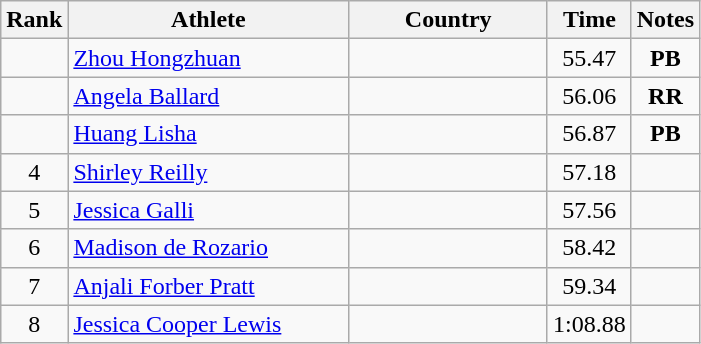<table class="wikitable sortable" style="text-align:center">
<tr>
<th>Rank</th>
<th style="width:180px">Athlete</th>
<th style="width:125px">Country</th>
<th>Time</th>
<th>Notes</th>
</tr>
<tr>
<td></td>
<td style="text-align:left;"><a href='#'>Zhou Hongzhuan</a></td>
<td style="text-align:left;"></td>
<td>55.47</td>
<td><strong>PB</strong></td>
</tr>
<tr>
<td></td>
<td style="text-align:left;"><a href='#'>Angela Ballard</a></td>
<td style="text-align:left;"></td>
<td>56.06</td>
<td><strong>RR</strong></td>
</tr>
<tr>
<td></td>
<td style="text-align:left;"><a href='#'>Huang Lisha</a></td>
<td style="text-align:left;"></td>
<td>56.87</td>
<td><strong>PB</strong></td>
</tr>
<tr>
<td>4</td>
<td style="text-align:left;"><a href='#'>Shirley Reilly</a></td>
<td style="text-align:left;"></td>
<td>57.18</td>
<td></td>
</tr>
<tr>
<td>5</td>
<td style="text-align:left;"><a href='#'>Jessica Galli</a></td>
<td style="text-align:left;"></td>
<td>57.56</td>
<td></td>
</tr>
<tr>
<td>6</td>
<td style="text-align:left;"><a href='#'>Madison de Rozario</a></td>
<td style="text-align:left;"></td>
<td>58.42</td>
<td></td>
</tr>
<tr>
<td>7</td>
<td style="text-align:left;"><a href='#'>Anjali Forber Pratt</a></td>
<td style="text-align:left;"></td>
<td>59.34</td>
<td></td>
</tr>
<tr>
<td>8</td>
<td style="text-align:left;"><a href='#'>Jessica Cooper Lewis</a></td>
<td style="text-align:left;"></td>
<td>1:08.88</td>
<td></td>
</tr>
</table>
